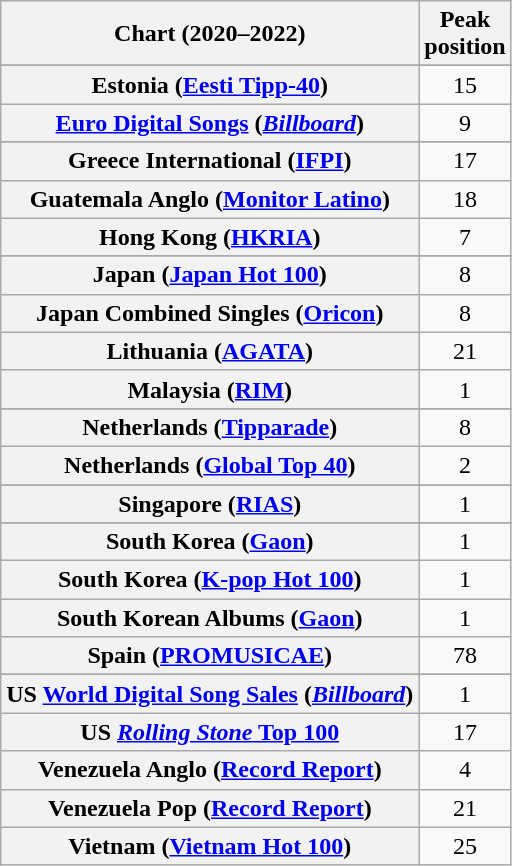<table class="wikitable sortable plainrowheaders" style="text-align:center">
<tr>
<th scope="col">Chart (2020–2022)</th>
<th scope="col">Peak<br>position</th>
</tr>
<tr>
</tr>
<tr>
</tr>
<tr>
</tr>
<tr>
</tr>
<tr>
</tr>
<tr>
<th scope="row">Estonia (<a href='#'>Eesti Tipp-40</a>)</th>
<td>15</td>
</tr>
<tr>
<th scope="row"><a href='#'>Euro Digital Songs</a> (<em><a href='#'>Billboard</a></em>)</th>
<td>9</td>
</tr>
<tr>
</tr>
<tr>
</tr>
<tr>
</tr>
<tr>
<th scope="row">Greece International (<a href='#'>IFPI</a>)</th>
<td>17</td>
</tr>
<tr>
<th scope="row">Guatemala Anglo (<a href='#'>Monitor Latino</a>)</th>
<td>18</td>
</tr>
<tr>
<th scope="row">Hong Kong (<a href='#'>HKRIA</a>)</th>
<td style="text-align:center;">7</td>
</tr>
<tr>
</tr>
<tr>
</tr>
<tr>
</tr>
<tr>
<th scope="row">Japan (<a href='#'>Japan Hot 100</a>)</th>
<td>8</td>
</tr>
<tr>
<th scope="row">Japan Combined Singles (<a href='#'>Oricon</a>)</th>
<td>8</td>
</tr>
<tr>
<th scope="row">Lithuania (<a href='#'>AGATA</a>)</th>
<td>21</td>
</tr>
<tr>
<th scope="row">Malaysia (<a href='#'>RIM</a>)</th>
<td>1</td>
</tr>
<tr>
</tr>
<tr>
<th scope="row">Netherlands (<a href='#'>Tipparade</a>)</th>
<td>8</td>
</tr>
<tr>
<th scope="row">Netherlands (<a href='#'>Global Top 40</a>)</th>
<td>2</td>
</tr>
<tr>
</tr>
<tr>
</tr>
<tr>
</tr>
<tr>
<th scope="row">Singapore (<a href='#'>RIAS</a>)</th>
<td>1</td>
</tr>
<tr>
</tr>
<tr>
<th scope="row">South Korea (<a href='#'>Gaon</a>)</th>
<td>1</td>
</tr>
<tr>
<th scope="row">South Korea (<a href='#'>K-pop Hot 100</a>)</th>
<td>1</td>
</tr>
<tr>
<th scope="row">South Korean Albums (<a href='#'>Gaon</a>)</th>
<td>1</td>
</tr>
<tr>
<th scope="row">Spain (<a href='#'>PROMUSICAE</a>)</th>
<td>78</td>
</tr>
<tr>
</tr>
<tr>
</tr>
<tr>
</tr>
<tr>
</tr>
<tr>
<th scope="row">US <a href='#'>World Digital Song Sales</a> (<em><a href='#'>Billboard</a></em>)</th>
<td>1</td>
</tr>
<tr>
<th scope="row">US <a href='#'><em>Rolling Stone</em> Top 100</a></th>
<td>17</td>
</tr>
<tr>
<th scope="row">Venezuela Anglo (<a href='#'>Record Report</a>)</th>
<td>4</td>
</tr>
<tr>
<th scope="row">Venezuela Pop (<a href='#'>Record Report</a>)</th>
<td>21</td>
</tr>
<tr>
<th scope="row">Vietnam (<a href='#'>Vietnam Hot 100</a>)</th>
<td>25</td>
</tr>
</table>
